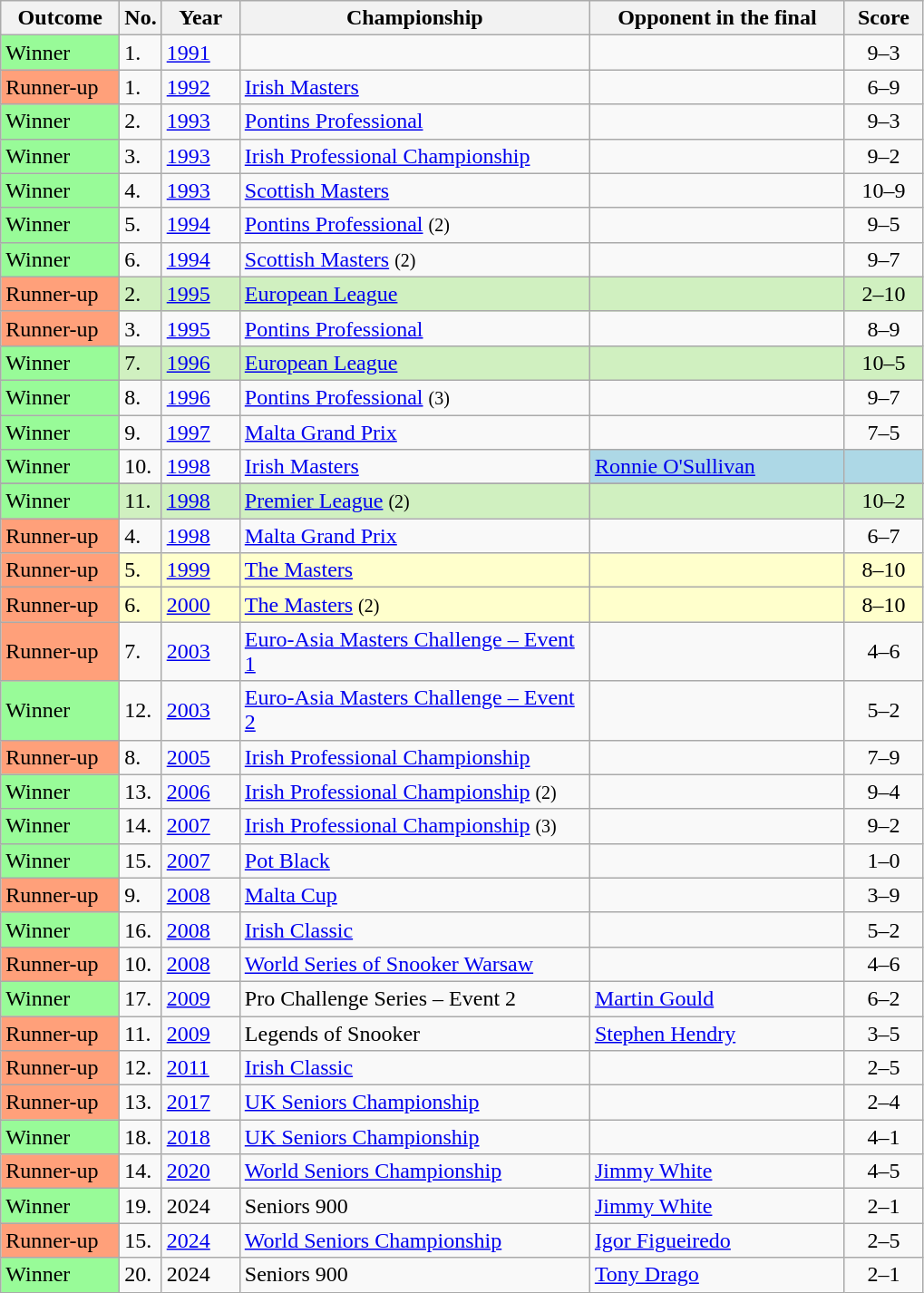<table class="wikitable sortable">
<tr>
<th width="80">Outcome</th>
<th width="20">No.</th>
<th width="50">Year</th>
<th style="width:250px;">Championship</th>
<th style="width:180px;">Opponent in the final</th>
<th style="width:50px;">Score</th>
</tr>
<tr>
<td style="background:#98fb98;">Winner</td>
<td>1.</td>
<td><a href='#'>1991</a></td>
<td></td>
<td> </td>
<td align="center">9–3</td>
</tr>
<tr>
<td style="background:#ffa07a;">Runner-up</td>
<td>1.</td>
<td><a href='#'>1992</a></td>
<td><a href='#'>Irish Masters</a></td>
<td> </td>
<td align="center">6–9</td>
</tr>
<tr>
<td style="background:#98fb98;">Winner</td>
<td>2.</td>
<td><a href='#'>1993</a></td>
<td><a href='#'>Pontins Professional</a></td>
<td> </td>
<td align="center">9–3</td>
</tr>
<tr>
<td style="background:#98fb98;">Winner</td>
<td>3.</td>
<td><a href='#'>1993</a></td>
<td><a href='#'>Irish Professional Championship</a></td>
<td> </td>
<td align="center">9–2</td>
</tr>
<tr>
<td style="background:#98fb98;">Winner</td>
<td>4.</td>
<td><a href='#'>1993</a></td>
<td><a href='#'>Scottish Masters</a></td>
<td> </td>
<td align="center">10–9</td>
</tr>
<tr>
<td style="background:#98fb98;">Winner</td>
<td>5.</td>
<td><a href='#'>1994</a></td>
<td><a href='#'>Pontins Professional</a> <small>(2)</small></td>
<td> </td>
<td align="center">9–5</td>
</tr>
<tr>
<td style="background:#98fb98;">Winner</td>
<td>6.</td>
<td><a href='#'>1994</a></td>
<td><a href='#'>Scottish Masters</a> <small>(2)</small></td>
<td> </td>
<td align="center">9–7</td>
</tr>
<tr style="background:#d0f0c0;">
<td style="background:#ffa07a;">Runner-up</td>
<td>2.</td>
<td><a href='#'>1995</a></td>
<td><a href='#'>European League</a></td>
<td> </td>
<td align="center">2–10</td>
</tr>
<tr>
<td style="background:#ffa07a;">Runner-up</td>
<td>3.</td>
<td><a href='#'>1995</a></td>
<td><a href='#'>Pontins Professional</a></td>
<td> </td>
<td align="center">8–9</td>
</tr>
<tr style="background:#d0f0c0;">
<td style="background:#98fb98;">Winner</td>
<td>7.</td>
<td><a href='#'>1996</a></td>
<td><a href='#'>European League</a></td>
<td> </td>
<td align="center">10–5</td>
</tr>
<tr>
<td style="background:#98fb98;">Winner</td>
<td>8.</td>
<td><a href='#'>1996</a></td>
<td><a href='#'>Pontins Professional</a> <small>(3)</small></td>
<td> </td>
<td align="center">9–7</td>
</tr>
<tr>
<td style="background:#98fb98;">Winner</td>
<td>9.</td>
<td><a href='#'>1997</a></td>
<td><a href='#'>Malta Grand Prix</a></td>
<td> </td>
<td align="center">7–5</td>
</tr>
<tr>
<td style="background:#98fb98;">Winner</td>
<td>10.</td>
<td><a href='#'>1998</a></td>
<td><a href='#'>Irish Masters</a></td>
<td bgcolor="lightblue"> <a href='#'>Ronnie O'Sullivan</a></td>
<td bgcolor="lightblue"></td>
</tr>
<tr>
</tr>
<tr style="background:#d0f0c0;">
<td style="background:#98fb98;">Winner</td>
<td>11.</td>
<td><a href='#'>1998</a></td>
<td><a href='#'>Premier League</a> <small>(2)</small></td>
<td> </td>
<td align="center">10–2</td>
</tr>
<tr>
<td style="background:#ffa07a;">Runner-up</td>
<td>4.</td>
<td><a href='#'>1998</a></td>
<td><a href='#'>Malta Grand Prix</a></td>
<td> </td>
<td align="center">6–7</td>
</tr>
<tr style="background:#ffc;">
<td style="background:#ffa07a;">Runner-up</td>
<td>5.</td>
<td><a href='#'>1999</a></td>
<td><a href='#'>The Masters</a></td>
<td> </td>
<td align="center">8–10</td>
</tr>
<tr style="background:#ffc;">
<td style="background:#ffa07a;">Runner-up</td>
<td>6.</td>
<td><a href='#'>2000</a></td>
<td><a href='#'>The Masters</a> <small>(2)</small></td>
<td> </td>
<td align="center">8–10</td>
</tr>
<tr>
<td style="background:#ffa07a;">Runner-up</td>
<td>7.</td>
<td><a href='#'>2003</a></td>
<td><a href='#'>Euro-Asia Masters Challenge – Event 1</a></td>
<td> </td>
<td align="center">4–6</td>
</tr>
<tr>
<td style="background:#98fb98;">Winner</td>
<td>12.</td>
<td><a href='#'>2003</a></td>
<td><a href='#'>Euro-Asia Masters Challenge – Event 2</a></td>
<td> </td>
<td align="center">5–2</td>
</tr>
<tr>
<td style="background:#ffa07a;">Runner-up</td>
<td>8.</td>
<td><a href='#'>2005</a></td>
<td><a href='#'>Irish Professional Championship</a></td>
<td> </td>
<td align="center">7–9</td>
</tr>
<tr>
<td style="background:#98fb98;">Winner</td>
<td>13.</td>
<td><a href='#'>2006</a></td>
<td><a href='#'>Irish Professional Championship</a> <small>(2)</small></td>
<td> </td>
<td align="center">9–4</td>
</tr>
<tr>
<td style="background:#98fb98;">Winner</td>
<td>14.</td>
<td><a href='#'>2007</a></td>
<td><a href='#'>Irish Professional Championship</a> <small>(3)</small></td>
<td> </td>
<td align="center">9–2</td>
</tr>
<tr>
<td style="background:#98fb98;">Winner</td>
<td>15.</td>
<td><a href='#'>2007</a></td>
<td><a href='#'>Pot Black</a></td>
<td> </td>
<td align="center">1–0</td>
</tr>
<tr>
<td style="background:#ffa07a;">Runner-up</td>
<td>9.</td>
<td><a href='#'>2008</a></td>
<td><a href='#'>Malta Cup</a></td>
<td> </td>
<td align="center">3–9</td>
</tr>
<tr>
<td style="background:#98fb98;">Winner</td>
<td>16.</td>
<td><a href='#'>2008</a></td>
<td><a href='#'>Irish Classic</a></td>
<td> </td>
<td align="center">5–2</td>
</tr>
<tr>
<td style="background:#ffa07a;">Runner-up</td>
<td>10.</td>
<td><a href='#'>2008</a></td>
<td><a href='#'>World Series of Snooker Warsaw</a></td>
<td> </td>
<td align="center">4–6</td>
</tr>
<tr>
<td style="background:#98fb98;">Winner</td>
<td>17.</td>
<td><a href='#'>2009</a></td>
<td>Pro Challenge Series – Event 2</td>
<td> <a href='#'>Martin Gould</a></td>
<td align="center">6–2</td>
</tr>
<tr>
<td style="background:#ffa07a;">Runner-up</td>
<td>11.</td>
<td><a href='#'>2009</a></td>
<td>Legends of Snooker</td>
<td> <a href='#'>Stephen Hendry</a></td>
<td align="center">3–5</td>
</tr>
<tr>
<td style="background:#ffa07a;">Runner-up</td>
<td>12.</td>
<td><a href='#'>2011</a></td>
<td><a href='#'>Irish Classic</a></td>
<td> </td>
<td align="center">2–5</td>
</tr>
<tr>
<td style="background:#ffa07a;">Runner-up</td>
<td>13.</td>
<td><a href='#'>2017</a></td>
<td><a href='#'>UK Seniors Championship</a></td>
<td> </td>
<td align="center">2–4</td>
</tr>
<tr>
<td style="background:#98fb98;">Winner</td>
<td>18.</td>
<td><a href='#'>2018</a></td>
<td><a href='#'>UK Seniors Championship</a></td>
<td> </td>
<td align="center">4–1</td>
</tr>
<tr>
<td style="background:#ffa07a;">Runner-up</td>
<td>14.</td>
<td><a href='#'>2020</a></td>
<td><a href='#'>World Seniors Championship</a></td>
<td> <a href='#'>Jimmy White</a></td>
<td align="center">4–5</td>
</tr>
<tr>
<td style="background:#98fb98;">Winner</td>
<td>19.</td>
<td>2024</td>
<td>Seniors 900</td>
<td> <a href='#'>Jimmy White</a></td>
<td align="center">2–1</td>
</tr>
<tr>
<td style="background:#ffa07a;">Runner-up</td>
<td>15.</td>
<td><a href='#'>2024</a></td>
<td><a href='#'>World Seniors Championship</a></td>
<td> <a href='#'>Igor Figueiredo</a></td>
<td align="center">2–5</td>
</tr>
<tr>
<td style="background:#98fb98;">Winner</td>
<td>20.</td>
<td>2024</td>
<td>Seniors 900</td>
<td> <a href='#'>Tony Drago</a></td>
<td align="center">2–1</td>
</tr>
</table>
